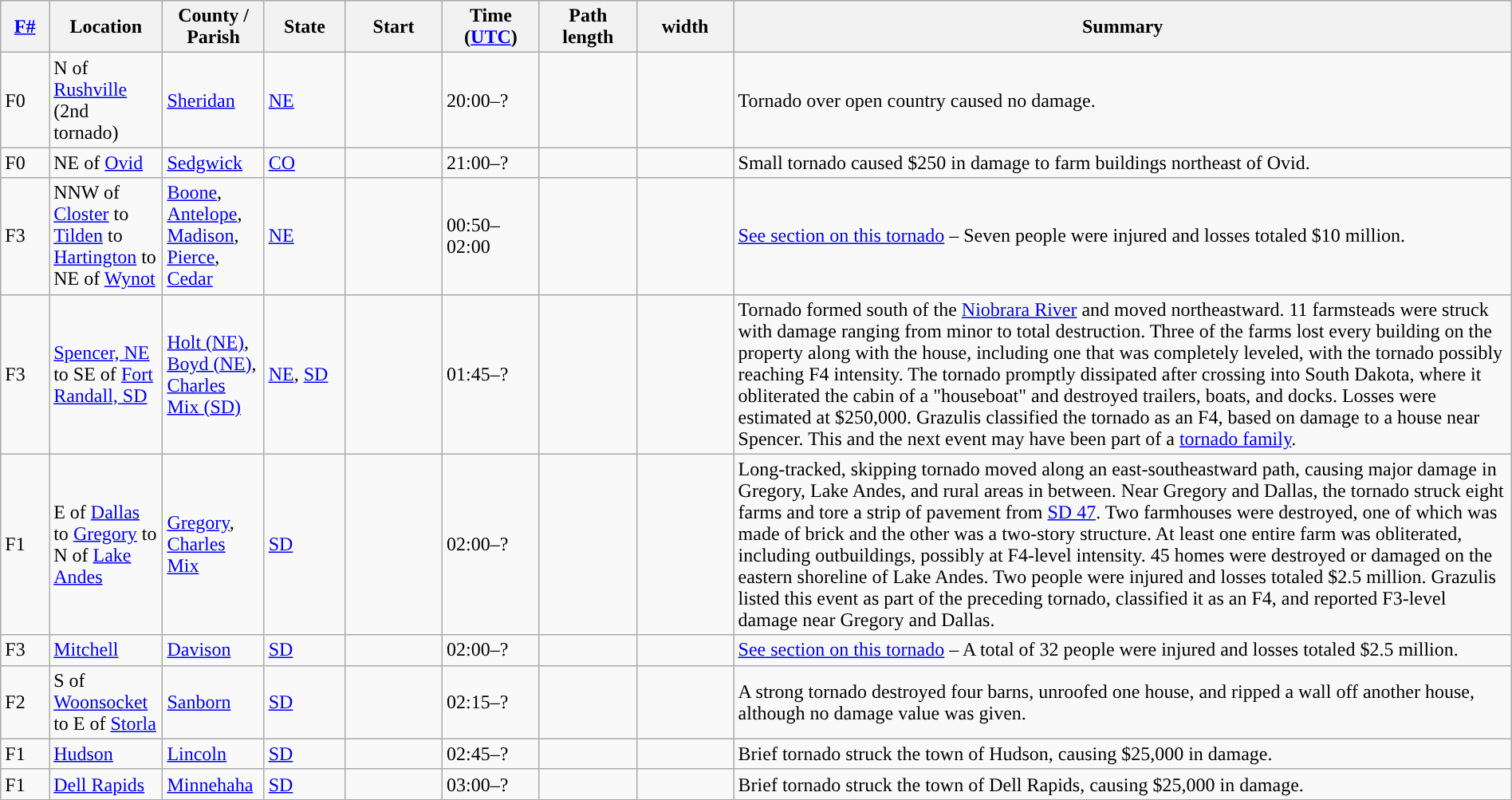<table class="wikitable sortable" style="width:100%;">
<tr>
<th scope="col"  style="width:3%; text-align:center;"><a href='#'>F#</a></th>
<th scope="col"  style="width:7%; text-align:center;" class="unsortable">Location</th>
<th scope="col"  style="width:6%; text-align:center;" class="unsortable">County / Parish</th>
<th scope="col"  style="width:5%; text-align:center;">State</th>
<th scope="col"  style="width:6%; text-align:center;">Start<br></th>
<th scope="col"  style="width:6%; text-align:center;">Time (<a href='#'>UTC</a>)</th>
<th scope="col"  style="width:6%; text-align:center;">Path length</th>
<th scope="col"  style="width:6%; text-align:center;"> width</th>
<th scope="col" class="unsortable" style="width:48%; text-align:center;">Summary</th>
</tr>
<tr>
<td>F0</td>
<td>N of <a href='#'>Rushville</a> (2nd tornado)</td>
<td><a href='#'>Sheridan</a></td>
<td><a href='#'>NE</a></td>
<td></td>
<td>20:00–?</td>
<td></td>
<td></td>
<td>Tornado over open country caused no damage.</td>
</tr>
<tr>
<td>F0</td>
<td>NE of <a href='#'>Ovid</a></td>
<td><a href='#'>Sedgwick</a></td>
<td><a href='#'>CO</a></td>
<td></td>
<td>21:00–?</td>
<td></td>
<td></td>
<td>Small tornado caused $250 in damage to farm buildings northeast of Ovid.</td>
</tr>
<tr>
<td>F3</td>
<td>NNW of <a href='#'>Closter</a> to <a href='#'>Tilden</a> to <a href='#'>Hartington</a> to NE of <a href='#'>Wynot</a></td>
<td><a href='#'>Boone</a>, <a href='#'>Antelope</a>, <a href='#'>Madison</a>, <a href='#'>Pierce</a>, <a href='#'>Cedar</a></td>
<td><a href='#'>NE</a></td>
<td></td>
<td>00:50–02:00</td>
<td></td>
<td></td>
<td><a href='#'>See section on this tornado</a> – Seven people were injured and losses totaled $10 million.</td>
</tr>
<tr>
<td>F3</td>
<td><a href='#'>Spencer, NE</a> to SE of <a href='#'>Fort Randall, SD</a></td>
<td><a href='#'>Holt (NE)</a>, <a href='#'>Boyd (NE)</a>, <a href='#'>Charles Mix (SD)</a></td>
<td><a href='#'>NE</a>, <a href='#'>SD</a></td>
<td></td>
<td>01:45–?</td>
<td></td>
<td></td>
<td>Tornado formed south of the <a href='#'>Niobrara River</a> and moved northeastward. 11 farmsteads were struck with damage ranging from minor to total destruction. Three of the farms lost every building on the property along with the house, including one that was completely leveled, with the tornado possibly reaching F4 intensity. The tornado promptly dissipated after crossing into South Dakota, where it obliterated the cabin of a "houseboat" and destroyed trailers, boats, and docks. Losses were estimated at $250,000. Grazulis classified the tornado as an F4, based on damage to a house near Spencer. This and the next event may have been part of a <a href='#'>tornado family</a>.</td>
</tr>
<tr>
<td>F1</td>
<td>E of <a href='#'>Dallas</a> to <a href='#'>Gregory</a> to N of <a href='#'>Lake Andes</a></td>
<td><a href='#'>Gregory</a>, <a href='#'>Charles Mix</a></td>
<td><a href='#'>SD</a></td>
<td></td>
<td>02:00–?</td>
<td></td>
<td></td>
<td>Long-tracked, skipping tornado moved along an east-southeastward path, causing major damage in Gregory, Lake Andes, and rural areas in between. Near Gregory and Dallas, the tornado struck eight farms and tore a  strip of pavement from <a href='#'>SD 47</a>. Two farmhouses were destroyed, one of which was made of brick and the other was a two-story structure. At least one entire farm was obliterated, including outbuildings, possibly at F4-level intensity. 45 homes were destroyed or damaged on the eastern shoreline of Lake Andes. Two people were injured and losses totaled $2.5 million. Grazulis listed this event as part of the preceding tornado, classified it as an F4, and reported F3-level damage near Gregory and Dallas.</td>
</tr>
<tr>
<td>F3</td>
<td><a href='#'>Mitchell</a></td>
<td><a href='#'>Davison</a></td>
<td><a href='#'>SD</a></td>
<td></td>
<td>02:00–?</td>
<td></td>
<td></td>
<td><a href='#'>See section on this tornado</a> – A total of 32 people were injured and losses totaled $2.5 million.</td>
</tr>
<tr>
<td>F2</td>
<td>S of <a href='#'>Woonsocket</a> to E of <a href='#'>Storla</a></td>
<td><a href='#'>Sanborn</a></td>
<td><a href='#'>SD</a></td>
<td></td>
<td>02:15–?</td>
<td></td>
<td></td>
<td>A strong tornado destroyed four barns, unroofed one house, and ripped a wall off another house, although no damage value was given.</td>
</tr>
<tr>
<td>F1</td>
<td><a href='#'>Hudson</a></td>
<td><a href='#'>Lincoln</a></td>
<td><a href='#'>SD</a></td>
<td></td>
<td>02:45–?</td>
<td></td>
<td></td>
<td>Brief tornado struck the town of Hudson, causing $25,000 in damage.</td>
</tr>
<tr>
<td>F1</td>
<td><a href='#'>Dell Rapids</a></td>
<td><a href='#'>Minnehaha</a></td>
<td><a href='#'>SD</a></td>
<td></td>
<td>03:00–?</td>
<td></td>
<td></td>
<td>Brief tornado struck the town of Dell Rapids, causing $25,000 in damage.</td>
</tr>
</table>
